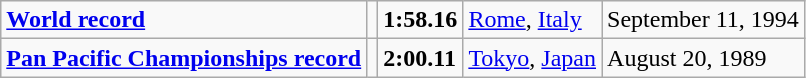<table class="wikitable">
<tr>
<td><strong><a href='#'>World record</a></strong></td>
<td></td>
<td><strong>1:58.16</strong></td>
<td><a href='#'>Rome</a>, <a href='#'>Italy</a></td>
<td>September 11, 1994</td>
</tr>
<tr>
<td><strong><a href='#'>Pan Pacific Championships record</a></strong></td>
<td></td>
<td><strong>2:00.11</strong></td>
<td><a href='#'>Tokyo</a>, <a href='#'>Japan</a></td>
<td>August 20, 1989</td>
</tr>
</table>
